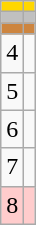<table class="wikitable">
<tr style="background:gold;">
<td align=center></td>
<td></td>
</tr>
<tr style="background:silver;">
<td align=center></td>
<td></td>
</tr>
<tr style="background:peru;">
<td align=center></td>
<td></td>
</tr>
<tr>
<td align=center>4</td>
<td></td>
</tr>
<tr>
<td align=center>5</td>
<td></td>
</tr>
<tr>
<td align=center>6</td>
<td></td>
</tr>
<tr>
<td align=center>7</td>
<td></td>
</tr>
<tr style="background:#fcc;">
<td align=center>8</td>
<td></td>
</tr>
</table>
